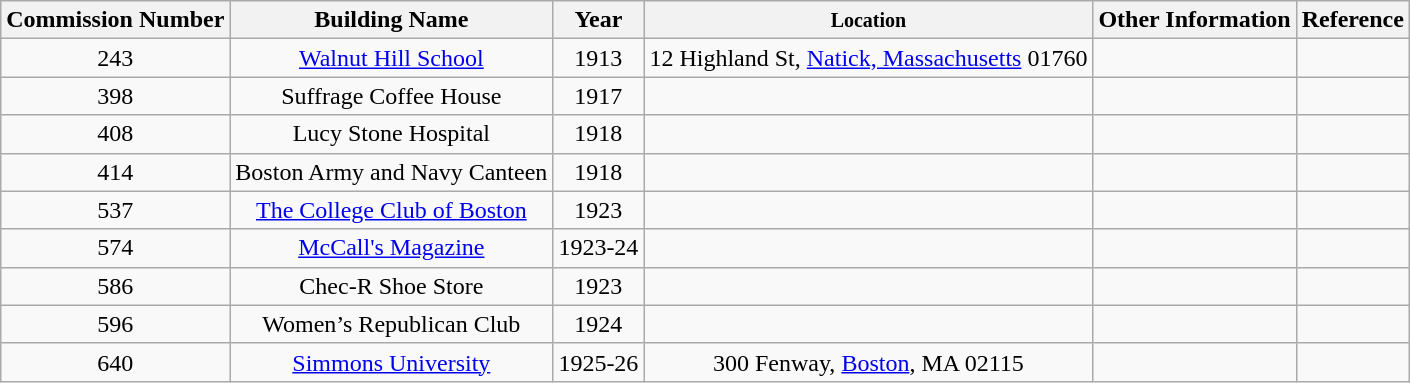<table class="wikitable sortable" style="text-align: center;">
<tr>
<th>Commission Number</th>
<th>Building Name</th>
<th>Year</th>
<th><small>Location</small></th>
<th>Other Information</th>
<th class="unsortable">Reference</th>
</tr>
<tr>
<td>243</td>
<td><a href='#'>Walnut Hill School</a></td>
<td>1913</td>
<td>12 Highland St, <a href='#'>Natick, Massachusetts</a> 01760</td>
<td></td>
<td></td>
</tr>
<tr>
<td>398</td>
<td>Suffrage Coffee House</td>
<td>1917</td>
<td></td>
<td></td>
<td></td>
</tr>
<tr>
<td>408</td>
<td>Lucy Stone Hospital</td>
<td>1918</td>
<td></td>
<td></td>
<td></td>
</tr>
<tr>
<td>414</td>
<td>Boston Army and Navy Canteen</td>
<td>1918</td>
<td></td>
<td></td>
<td></td>
</tr>
<tr>
<td>537</td>
<td><a href='#'>The College Club of Boston</a></td>
<td>1923</td>
<td></td>
<td></td>
<td></td>
</tr>
<tr>
<td>574</td>
<td><a href='#'>McCall's Magazine</a></td>
<td>1923-24</td>
<td></td>
<td></td>
<td></td>
</tr>
<tr>
<td>586</td>
<td>Chec-R Shoe Store</td>
<td>1923</td>
<td></td>
<td></td>
<td></td>
</tr>
<tr>
<td>596</td>
<td>Women’s Republican Club</td>
<td>1924</td>
<td></td>
<td></td>
<td></td>
</tr>
<tr>
<td>640</td>
<td><a href='#'>Simmons University</a></td>
<td>1925-26</td>
<td>300 Fenway, <a href='#'>Boston</a>, MA 02115</td>
<td></td>
<td></td>
</tr>
</table>
